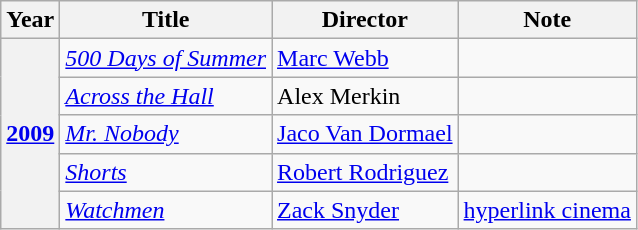<table class="wikitable">
<tr>
<th>Year</th>
<th>Title</th>
<th>Director</th>
<th>Note</th>
</tr>
<tr>
<th rowspan="5"><a href='#'>2009</a></th>
<td><em><a href='#'>500 Days of Summer</a></em></td>
<td><a href='#'>Marc Webb</a></td>
<td></td>
</tr>
<tr>
<td><em><a href='#'>Across the Hall</a></em></td>
<td>Alex Merkin</td>
<td></td>
</tr>
<tr>
<td><em><a href='#'>Mr. Nobody</a></em></td>
<td><a href='#'>Jaco Van Dormael</a></td>
<td></td>
</tr>
<tr>
<td><em><a href='#'>Shorts</a></em></td>
<td><a href='#'>Robert Rodriguez</a></td>
<td></td>
</tr>
<tr>
<td><em><a href='#'>Watchmen</a></em></td>
<td><a href='#'>Zack Snyder</a></td>
<td><a href='#'>hyperlink cinema</a></td>
</tr>
</table>
